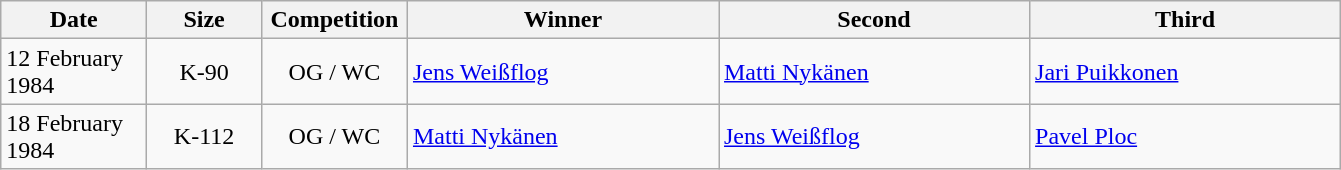<table class="wikitable">
<tr>
<th width="90">Date</th>
<th width="69">Size</th>
<th width="90">Competition</th>
<th width="200">Winner</th>
<th width="200">Second</th>
<th width="200">Third</th>
</tr>
<tr>
<td>12 February 1984</td>
<td align=center>K-90</td>
<td align=center>OG / WC</td>
<td> <a href='#'>Jens Weißflog</a></td>
<td> <a href='#'>Matti Nykänen</a></td>
<td> <a href='#'>Jari Puikkonen</a></td>
</tr>
<tr>
<td>18 February 1984</td>
<td align=center>K-112</td>
<td align=center>OG / WC</td>
<td> <a href='#'>Matti Nykänen</a></td>
<td> <a href='#'>Jens Weißflog</a></td>
<td> <a href='#'>Pavel Ploc</a></td>
</tr>
</table>
